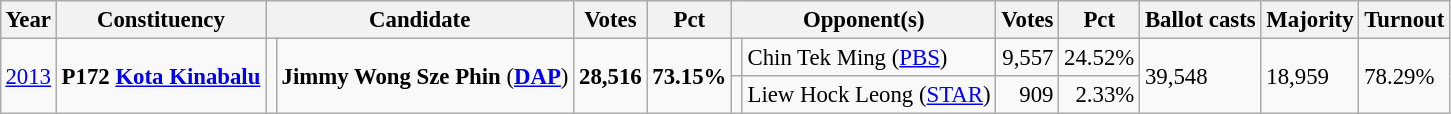<table class="wikitable" style="margin:0.5em ; font-size:95%">
<tr>
<th>Year</th>
<th>Constituency</th>
<th colspan=2>Candidate</th>
<th>Votes</th>
<th>Pct</th>
<th colspan=2>Opponent(s)</th>
<th>Votes</th>
<th>Pct</th>
<th>Ballot casts</th>
<th>Majority</th>
<th>Turnout</th>
</tr>
<tr>
<td rowspan=2><a href='#'>2013</a></td>
<td rowspan=2><strong>P172 <a href='#'>Kota Kinabalu</a></strong></td>
<td rowspan=2 ></td>
<td rowspan=2><strong>Jimmy Wong Sze Phin</strong> (<a href='#'><strong>DAP</strong></a>)</td>
<td rowspan=2 align="right"><strong>28,516</strong></td>
<td rowspan=2><strong>73.15%</strong></td>
<td></td>
<td>Chin Tek Ming (<a href='#'>PBS</a>)</td>
<td align="right">9,557</td>
<td>24.52%</td>
<td rowspan=2>39,548</td>
<td rowspan=2>18,959</td>
<td rowspan=2>78.29%</td>
</tr>
<tr>
<td></td>
<td>Liew Hock Leong (<a href='#'>STAR</a>)</td>
<td align=right>909</td>
<td align=right>2.33%</td>
</tr>
</table>
